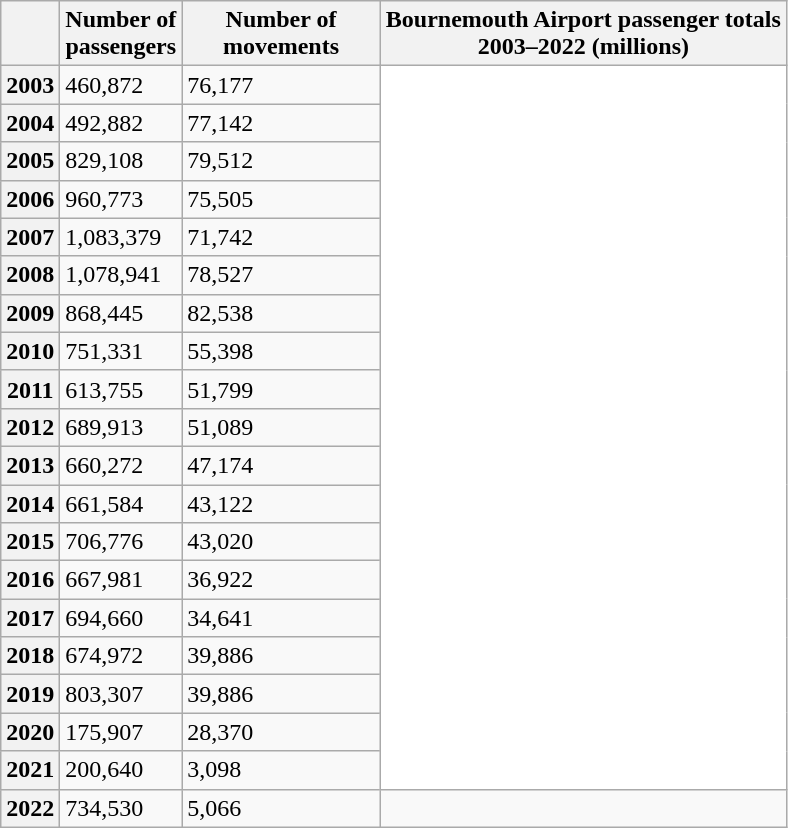<table class="wikitable">
<tr>
<th></th>
<th>Number of<br>passengers</th>
<th style="width:125px">Number of<br>movements</th>
<th>Bournemouth Airport passenger totals<br>2003–2022 (millions)</th>
</tr>
<tr>
<th>2003</th>
<td>460,872</td>
<td>76,177</td>
<td rowspan="19" bgcolor="#ffffff"></td>
</tr>
<tr>
<th>2004</th>
<td>492,882</td>
<td>77,142</td>
</tr>
<tr>
<th>2005</th>
<td>829,108</td>
<td>79,512</td>
</tr>
<tr>
<th>2006</th>
<td>960,773</td>
<td>75,505</td>
</tr>
<tr>
<th>2007</th>
<td>1,083,379</td>
<td>71,742</td>
</tr>
<tr>
<th>2008</th>
<td>1,078,941</td>
<td>78,527</td>
</tr>
<tr>
<th>2009</th>
<td>868,445</td>
<td>82,538</td>
</tr>
<tr>
<th>2010</th>
<td>751,331</td>
<td>55,398</td>
</tr>
<tr>
<th>2011</th>
<td>613,755</td>
<td>51,799</td>
</tr>
<tr>
<th>2012</th>
<td>689,913</td>
<td>51,089</td>
</tr>
<tr>
<th>2013</th>
<td>660,272</td>
<td>47,174</td>
</tr>
<tr>
<th>2014</th>
<td>661,584</td>
<td>43,122</td>
</tr>
<tr>
<th>2015</th>
<td>706,776</td>
<td>43,020</td>
</tr>
<tr>
<th>2016</th>
<td>667,981</td>
<td>36,922</td>
</tr>
<tr>
<th>2017</th>
<td>694,660</td>
<td>34,641</td>
</tr>
<tr>
<th>2018</th>
<td>674,972</td>
<td>39,886</td>
</tr>
<tr>
<th>2019</th>
<td>803,307</td>
<td>39,886</td>
</tr>
<tr>
<th>2020</th>
<td>175,907</td>
<td>28,370</td>
</tr>
<tr>
<th>2021</th>
<td>200,640</td>
<td>3,098</td>
</tr>
<tr>
<th>2022</th>
<td>734,530</td>
<td>5,066</td>
</tr>
</table>
